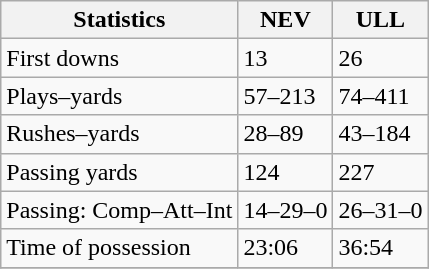<table class="wikitable">
<tr>
<th>Statistics</th>
<th>NEV</th>
<th>ULL</th>
</tr>
<tr>
<td>First downs</td>
<td>13</td>
<td>26</td>
</tr>
<tr>
<td>Plays–yards</td>
<td>57–213</td>
<td>74–411</td>
</tr>
<tr>
<td>Rushes–yards</td>
<td>28–89</td>
<td>43–184</td>
</tr>
<tr>
<td>Passing yards</td>
<td>124</td>
<td>227</td>
</tr>
<tr>
<td>Passing: Comp–Att–Int</td>
<td>14–29–0</td>
<td>26–31–0</td>
</tr>
<tr>
<td>Time of possession</td>
<td>23:06</td>
<td>36:54</td>
</tr>
<tr>
</tr>
</table>
